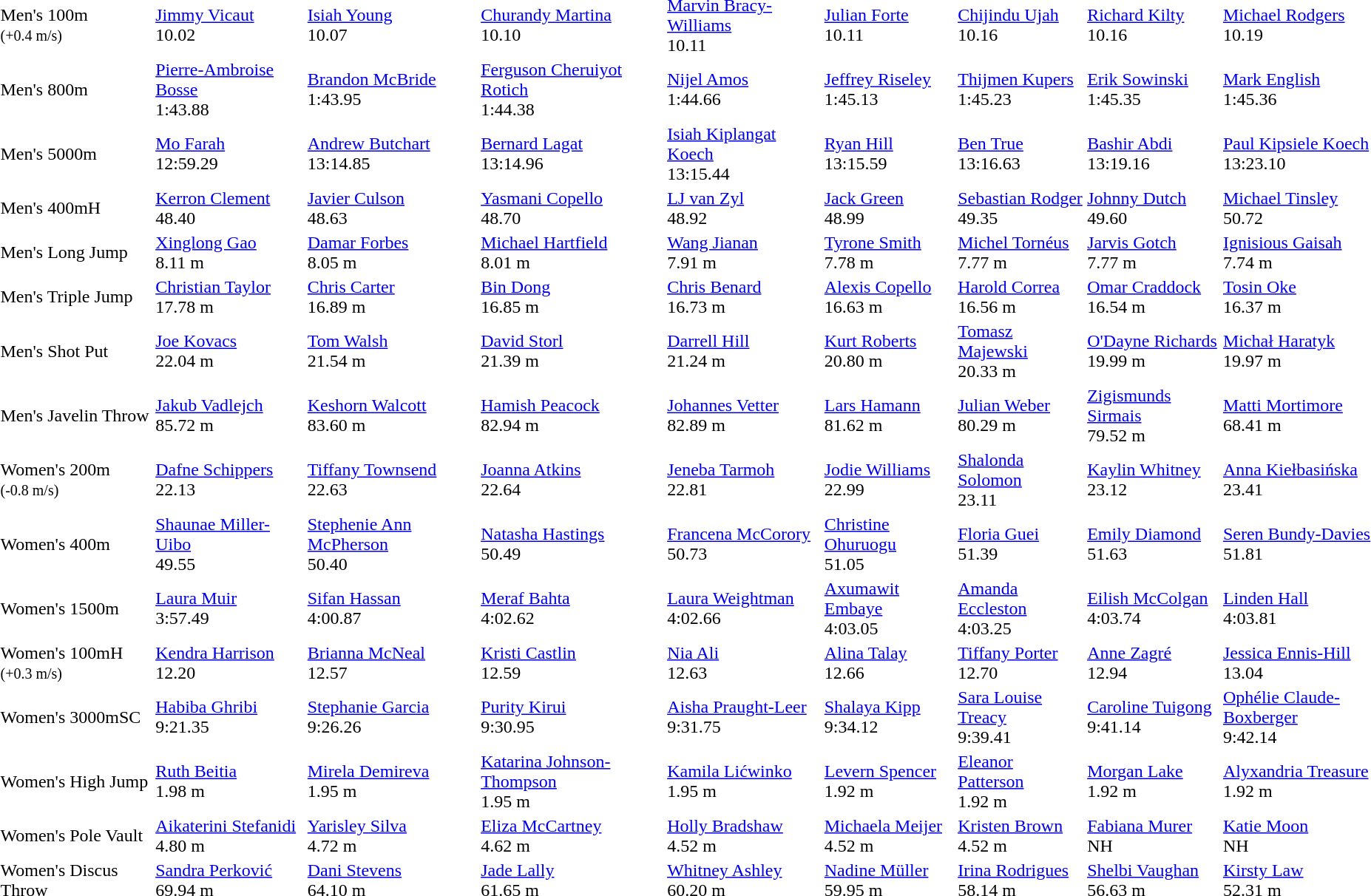<table>
<tr>
<td>Men's 100m<br><small>(+0.4 m/s)</small></td>
<td><a href='#'>Jimmy Vicaut</a><br>  10.02</td>
<td><a href='#'>Isiah Young</a><br>  10.07</td>
<td><a href='#'>Churandy Martina</a><br>  10.10</td>
<td><a href='#'>Marvin Bracy-Williams</a><br>  10.11</td>
<td><a href='#'>Julian Forte</a><br>  10.11</td>
<td><a href='#'>Chijindu Ujah</a><br>  10.16</td>
<td><a href='#'>Richard Kilty</a><br>  10.16</td>
<td><a href='#'>Michael Rodgers</a><br>  10.19</td>
</tr>
<tr>
<td>Men's 800m</td>
<td><a href='#'>Pierre-Ambroise Bosse</a><br>  1:43.88</td>
<td><a href='#'>Brandon McBride</a><br>  1:43.95</td>
<td><a href='#'>Ferguson Cheruiyot Rotich</a><br>  1:44.38</td>
<td><a href='#'>Nijel Amos</a><br>  1:44.66</td>
<td><a href='#'>Jeffrey Riseley</a><br>  1:45.13</td>
<td><a href='#'>Thijmen Kupers</a><br>  1:45.23</td>
<td><a href='#'>Erik Sowinski</a><br>  1:45.35</td>
<td><a href='#'>Mark English</a><br>  1:45.36</td>
</tr>
<tr>
<td>Men's 5000m</td>
<td><a href='#'>Mo Farah</a><br>  12:59.29</td>
<td><a href='#'>Andrew Butchart</a><br>  13:14.85</td>
<td><a href='#'>Bernard Lagat</a><br>  13:14.96</td>
<td><a href='#'>Isiah Kiplangat Koech</a><br>  13:15.44</td>
<td><a href='#'>Ryan Hill</a><br>  13:15.59</td>
<td><a href='#'>Ben True</a><br>  13:16.63</td>
<td><a href='#'>Bashir Abdi</a><br>  13:19.16</td>
<td><a href='#'>Paul Kipsiele Koech</a><br>  13:23.10</td>
</tr>
<tr>
<td>Men's 400mH</td>
<td><a href='#'>Kerron Clement</a><br>  48.40</td>
<td><a href='#'>Javier Culson</a><br>  48.63</td>
<td><a href='#'>Yasmani Copello</a><br>  48.70</td>
<td><a href='#'>LJ van Zyl</a><br>  48.92</td>
<td><a href='#'>Jack Green</a><br>  48.99</td>
<td><a href='#'>Sebastian Rodger</a><br>  49.35</td>
<td><a href='#'>Johnny Dutch</a><br>  49.60</td>
<td><a href='#'>Michael Tinsley</a><br>  50.72</td>
</tr>
<tr>
<td>Men's Long Jump</td>
<td><a href='#'>Xinglong Gao</a><br>  8.11 m</td>
<td><a href='#'>Damar Forbes</a><br>  8.05 m</td>
<td><a href='#'>Michael Hartfield</a><br>  8.01 m</td>
<td><a href='#'>Wang Jianan</a><br>  7.91 m</td>
<td><a href='#'>Tyrone Smith</a><br>  7.78 m</td>
<td><a href='#'>Michel Tornéus</a><br>  7.77 m</td>
<td><a href='#'>Jarvis Gotch</a><br>  7.77 m</td>
<td><a href='#'>Ignisious Gaisah</a><br>  7.74 m</td>
</tr>
<tr>
<td>Men's Triple Jump</td>
<td><a href='#'>Christian Taylor</a><br>  17.78 m</td>
<td><a href='#'>Chris Carter</a><br>  16.89 m</td>
<td><a href='#'>Bin Dong</a><br>  16.85 m</td>
<td><a href='#'>Chris Benard</a><br>  16.73 m</td>
<td><a href='#'>Alexis Copello</a><br>  16.63 m</td>
<td><a href='#'>Harold Correa</a><br>  16.56 m</td>
<td><a href='#'>Omar Craddock</a><br>  16.54 m</td>
<td><a href='#'>Tosin Oke</a><br>  16.37 m</td>
</tr>
<tr>
<td>Men's Shot Put</td>
<td><a href='#'>Joe Kovacs</a><br>  22.04 m</td>
<td><a href='#'>Tom Walsh</a><br>  21.54 m</td>
<td><a href='#'>David Storl</a><br>  21.39 m</td>
<td><a href='#'>Darrell Hill</a><br>  21.24 m</td>
<td><a href='#'>Kurt Roberts</a><br>  20.80 m</td>
<td><a href='#'>Tomasz Majewski</a><br>  20.33 m</td>
<td><a href='#'>O'Dayne Richards</a><br>  19.99 m</td>
<td><a href='#'>Michał Haratyk</a><br>  19.97 m</td>
</tr>
<tr>
<td>Men's Javelin Throw</td>
<td><a href='#'>Jakub Vadlejch</a><br>  85.72 m</td>
<td><a href='#'>Keshorn Walcott</a><br>  83.60 m</td>
<td><a href='#'>Hamish Peacock</a><br>  82.94 m</td>
<td><a href='#'>Johannes Vetter</a><br>  82.89 m</td>
<td><a href='#'>Lars Hamann</a><br>  81.62 m</td>
<td><a href='#'>Julian Weber</a><br>  80.29 m</td>
<td><a href='#'>Zigismunds Sirmais</a><br>  79.52 m</td>
<td><a href='#'>Matti Mortimore</a><br>  68.41 m</td>
</tr>
<tr>
<td>Women's 200m<br><small>(-0.8 m/s)</small></td>
<td><a href='#'>Dafne Schippers</a><br>  22.13</td>
<td><a href='#'>Tiffany Townsend</a><br>  22.63</td>
<td><a href='#'>Joanna Atkins</a><br>  22.64</td>
<td><a href='#'>Jeneba Tarmoh</a><br>  22.81</td>
<td><a href='#'>Jodie Williams</a><br>  22.99</td>
<td><a href='#'>Shalonda Solomon</a><br>  23.11</td>
<td><a href='#'>Kaylin Whitney</a><br>  23.12</td>
<td><a href='#'>Anna Kiełbasińska</a><br>  23.41</td>
</tr>
<tr>
<td>Women's 400m</td>
<td><a href='#'>Shaunae Miller-Uibo</a><br>  49.55</td>
<td><a href='#'>Stephenie Ann McPherson</a><br>  50.40</td>
<td><a href='#'>Natasha Hastings</a><br>  50.49</td>
<td><a href='#'>Francena McCorory</a><br>  50.73</td>
<td><a href='#'>Christine Ohuruogu</a><br>  51.05</td>
<td><a href='#'>Floria Guei</a><br>  51.39</td>
<td><a href='#'>Emily Diamond</a><br>  51.63</td>
<td><a href='#'>Seren Bundy-Davies</a><br>  51.81</td>
</tr>
<tr>
<td>Women's 1500m</td>
<td><a href='#'>Laura Muir</a><br>  3:57.49</td>
<td><a href='#'>Sifan Hassan</a><br>  4:00.87</td>
<td><a href='#'>Meraf Bahta</a><br>  4:02.62</td>
<td><a href='#'>Laura Weightman</a><br>  4:02.66</td>
<td><a href='#'>Axumawit Embaye</a><br>  4:03.05</td>
<td><a href='#'>Amanda Eccleston</a><br>  4:03.25</td>
<td><a href='#'>Eilish McColgan</a><br>  4:03.74</td>
<td><a href='#'>Linden Hall</a><br>  4:03.81</td>
</tr>
<tr>
<td>Women's 100mH<br><small>(+0.3 m/s)</small></td>
<td><a href='#'>Kendra Harrison</a><br>  12.20</td>
<td><a href='#'>Brianna McNeal</a><br>  12.57</td>
<td><a href='#'>Kristi Castlin</a><br>  12.59</td>
<td><a href='#'>Nia Ali</a><br>  12.63</td>
<td><a href='#'>Alina Talay</a><br>  12.66</td>
<td><a href='#'>Tiffany Porter</a><br>  12.70</td>
<td><a href='#'>Anne Zagré</a><br>  12.94</td>
<td><a href='#'>Jessica Ennis-Hill</a><br>  13.04</td>
</tr>
<tr>
<td>Women's 3000mSC</td>
<td><a href='#'>Habiba Ghribi</a><br>  9:21.35</td>
<td><a href='#'>Stephanie Garcia</a><br>  9:26.26</td>
<td><a href='#'>Purity Kirui</a><br>  9:30.95</td>
<td><a href='#'>Aisha Praught-Leer</a><br>  9:31.75</td>
<td><a href='#'>Shalaya Kipp</a><br>  9:34.12</td>
<td><a href='#'>Sara Louise Treacy</a><br>  9:39.41</td>
<td><a href='#'>Caroline Tuigong</a><br>  9:41.14</td>
<td><a href='#'>Ophélie Claude-Boxberger</a><br>  9:42.14</td>
</tr>
<tr>
<td>Women's High Jump</td>
<td><a href='#'>Ruth Beitia</a><br>  1.98 m</td>
<td><a href='#'>Mirela Demireva</a><br>  1.95 m</td>
<td><a href='#'>Katarina Johnson-Thompson</a><br>  1.95 m</td>
<td><a href='#'>Kamila Lićwinko</a><br>  1.95 m</td>
<td><a href='#'>Levern Spencer</a><br>  1.92 m</td>
<td><a href='#'>Eleanor Patterson</a><br>  1.92 m</td>
<td><a href='#'>Morgan Lake</a><br>  1.92 m</td>
<td><a href='#'>Alyxandria Treasure</a><br>  1.92 m</td>
</tr>
<tr>
<td>Women's Pole Vault</td>
<td><a href='#'>Aikaterini Stefanidi</a><br>  4.80 m</td>
<td><a href='#'>Yarisley Silva</a><br>  4.72 m</td>
<td><a href='#'>Eliza McCartney</a><br>  4.62 m</td>
<td><a href='#'>Holly Bradshaw</a><br>  4.52 m</td>
<td><a href='#'>Michaela Meijer</a><br>  4.52 m</td>
<td><a href='#'>Kristen Brown</a><br>  4.52 m</td>
<td><a href='#'>Fabiana Murer</a><br>  NH</td>
<td><a href='#'>Katie Moon</a><br>  NH</td>
</tr>
<tr>
<td>Women's Discus Throw</td>
<td><a href='#'>Sandra Perković</a><br>  69.94 m</td>
<td><a href='#'>Dani Stevens</a><br>  64.10 m</td>
<td><a href='#'>Jade Lally</a><br>  61.65 m</td>
<td><a href='#'>Whitney Ashley</a><br>  60.20 m</td>
<td><a href='#'>Nadine Müller</a><br>  59.95 m</td>
<td><a href='#'>Irina Rodrigues</a><br>  58.14 m</td>
<td><a href='#'>Shelbi Vaughan</a><br>  56.63 m</td>
<td><a href='#'>Kirsty Law</a><br>  52.31 m</td>
</tr>
</table>
